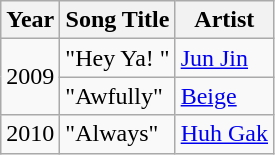<table class="wikitable sortable">
<tr>
<th scope="col">Year</th>
<th scope="col">Song Title</th>
<th scope="col">Artist</th>
</tr>
<tr>
<td rowspan="2">2009</td>
<td>"Hey Ya! "</td>
<td><a href='#'>Jun Jin</a></td>
</tr>
<tr>
<td> "Awfully"</td>
<td><a href='#'>Beige</a></td>
</tr>
<tr>
<td>2010</td>
<td> "Always"</td>
<td><a href='#'>Huh Gak</a></td>
</tr>
</table>
